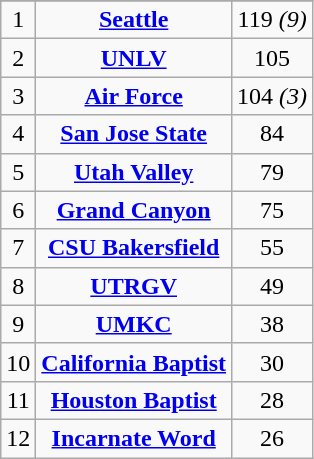<table class="wikitable">
<tr align="center">
</tr>
<tr align="center">
<td>1</td>
<td style=><strong><a href='#'><span>Seattle</span></a></strong></td>
<td>119 <em>(9)</em></td>
</tr>
<tr align="center">
<td>2</td>
<td style=><strong><a href='#'><span>UNLV</span></a></strong></td>
<td>105</td>
</tr>
<tr align="center">
<td>3</td>
<td style=><strong><a href='#'><span>Air Force</span></a></strong></td>
<td>104 <em>(3)</em></td>
</tr>
<tr align="center">
<td>4</td>
<td style=><strong><a href='#'><span>San Jose State</span></a></strong></td>
<td>84</td>
</tr>
<tr align="center">
<td>5</td>
<td style=><strong><a href='#'><span>Utah Valley</span></a></strong></td>
<td>79</td>
</tr>
<tr align="center">
<td>6</td>
<td style=><strong><a href='#'><span>Grand Canyon</span></a></strong></td>
<td>75</td>
</tr>
<tr align="center">
<td>7</td>
<td style=><strong><a href='#'><span>CSU Bakersfield</span></a></strong></td>
<td>55</td>
</tr>
<tr align="center">
<td>8</td>
<td style=><strong><a href='#'><span>UTRGV</span></a></strong></td>
<td>49</td>
</tr>
<tr align="center">
<td>9</td>
<td style=><strong><a href='#'><span>UMKC</span></a></strong></td>
<td>38</td>
</tr>
<tr align="center">
<td>10</td>
<td style=><strong><a href='#'><span>California Baptist</span></a></strong></td>
<td>30</td>
</tr>
<tr align="center">
<td>11</td>
<td style=><strong><a href='#'><span>Houston Baptist</span></a></strong></td>
<td>28</td>
</tr>
<tr align="center">
<td>12</td>
<td style=><strong><a href='#'><span>Incarnate Word</span></a></strong></td>
<td>26</td>
</tr>
</table>
